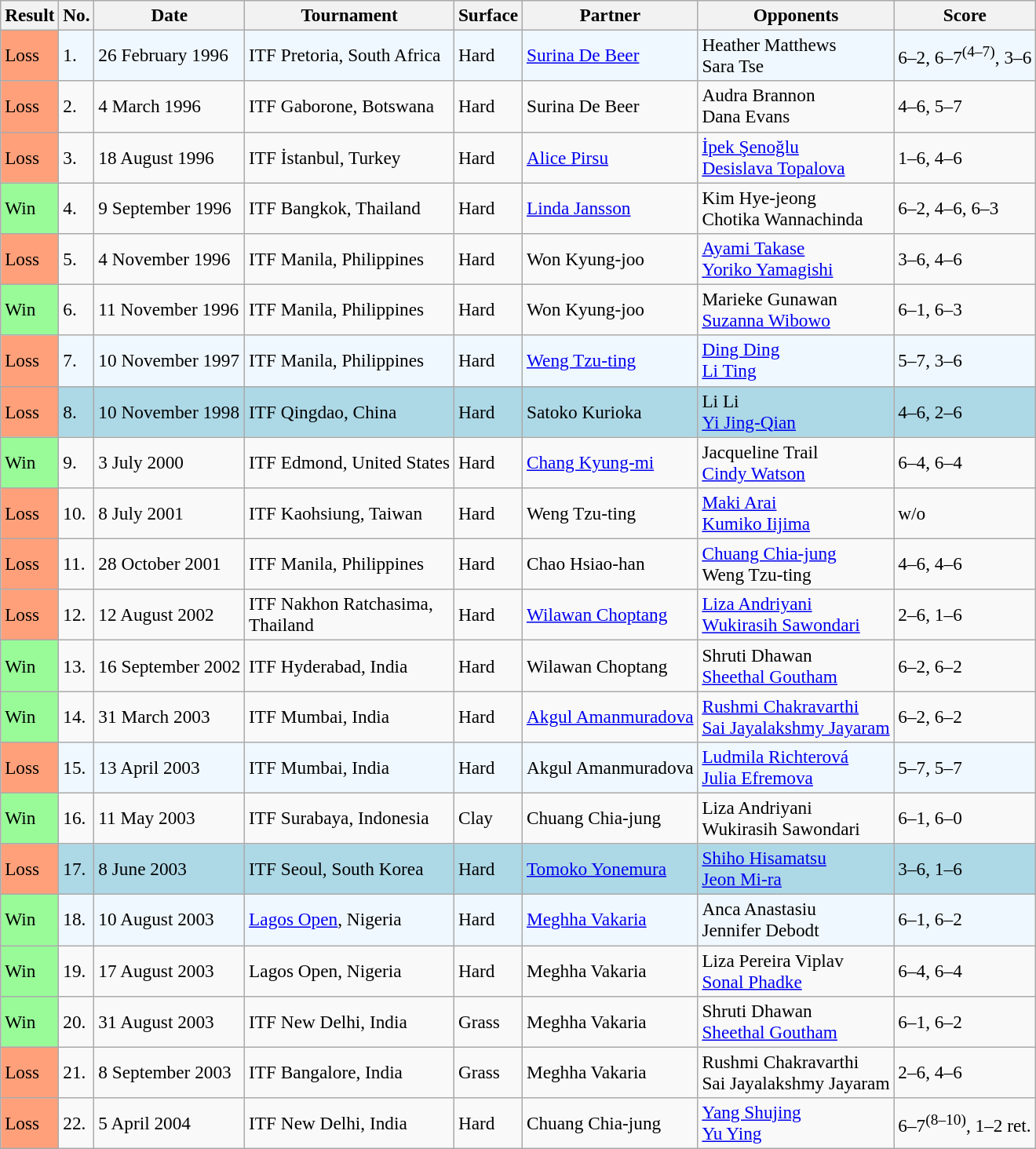<table class="sortable wikitable" style=font-size:97%>
<tr>
<th>Result</th>
<th>No.</th>
<th>Date</th>
<th>Tournament</th>
<th>Surface</th>
<th>Partner</th>
<th>Opponents</th>
<th class="unsortable">Score</th>
</tr>
<tr style="background:#f0f8ff;">
<td style="background:#ffa07a;">Loss</td>
<td>1.</td>
<td>26 February 1996</td>
<td>ITF Pretoria, South Africa</td>
<td>Hard</td>
<td> <a href='#'>Surina De Beer</a></td>
<td> Heather Matthews <br>  Sara Tse</td>
<td>6–2, 6–7<sup>(4–7)</sup>, 3–6</td>
</tr>
<tr>
<td style="background:#ffa07a;">Loss</td>
<td>2.</td>
<td>4 March 1996</td>
<td>ITF Gaborone, Botswana</td>
<td>Hard</td>
<td> Surina De Beer</td>
<td> Audra Brannon <br>  Dana Evans</td>
<td>4–6, 5–7</td>
</tr>
<tr>
<td style="background:#ffa07a;">Loss</td>
<td>3.</td>
<td>18 August 1996</td>
<td>ITF İstanbul, Turkey</td>
<td>Hard</td>
<td> <a href='#'>Alice Pirsu</a></td>
<td> <a href='#'>İpek Şenoğlu</a> <br>  <a href='#'>Desislava Topalova</a></td>
<td>1–6, 4–6</td>
</tr>
<tr>
<td style="background:#98fb98;">Win</td>
<td>4.</td>
<td>9 September 1996</td>
<td>ITF Bangkok, Thailand</td>
<td>Hard</td>
<td> <a href='#'>Linda Jansson</a></td>
<td> Kim Hye-jeong <br>  Chotika Wannachinda</td>
<td>6–2, 4–6, 6–3</td>
</tr>
<tr>
<td style="background:#ffa07a;">Loss</td>
<td>5.</td>
<td>4 November 1996</td>
<td>ITF Manila, Philippines</td>
<td>Hard</td>
<td> Won Kyung-joo</td>
<td> <a href='#'>Ayami Takase</a> <br>  <a href='#'>Yoriko Yamagishi</a></td>
<td>3–6, 4–6</td>
</tr>
<tr>
<td style="background:#98fb98;">Win</td>
<td>6.</td>
<td>11 November 1996</td>
<td>ITF Manila, Philippines</td>
<td>Hard</td>
<td> Won Kyung-joo</td>
<td> Marieke Gunawan <br>  <a href='#'>Suzanna Wibowo</a></td>
<td>6–1, 6–3</td>
</tr>
<tr bgcolor="#f0f8ff">
<td style="background:#ffa07a;">Loss</td>
<td>7.</td>
<td>10 November 1997</td>
<td>ITF Manila, Philippines</td>
<td>Hard</td>
<td> <a href='#'>Weng Tzu-ting</a></td>
<td> <a href='#'>Ding Ding</a> <br>  <a href='#'>Li Ting</a></td>
<td>5–7, 3–6</td>
</tr>
<tr bgcolor="lightblue">
<td style="background:#ffa07a;">Loss</td>
<td>8.</td>
<td>10 November 1998</td>
<td>ITF Qingdao, China</td>
<td>Hard</td>
<td> Satoko Kurioka</td>
<td> Li Li <br>  <a href='#'>Yi Jing-Qian</a></td>
<td>4–6, 2–6</td>
</tr>
<tr>
<td style="background:#98fb98;">Win</td>
<td>9.</td>
<td>3 July 2000</td>
<td>ITF Edmond, United States</td>
<td>Hard</td>
<td> <a href='#'>Chang Kyung-mi</a></td>
<td> Jacqueline Trail <br>  <a href='#'>Cindy Watson</a></td>
<td>6–4, 6–4</td>
</tr>
<tr>
<td style="background:#ffa07a;">Loss</td>
<td>10.</td>
<td>8 July 2001</td>
<td>ITF Kaohsiung, Taiwan</td>
<td>Hard</td>
<td> Weng Tzu-ting</td>
<td> <a href='#'>Maki Arai</a> <br>  <a href='#'>Kumiko Iijima</a></td>
<td>w/o</td>
</tr>
<tr>
<td style="background:#ffa07a;">Loss</td>
<td>11.</td>
<td>28 October 2001</td>
<td>ITF Manila, Philippines</td>
<td>Hard</td>
<td> Chao Hsiao-han</td>
<td> <a href='#'>Chuang Chia-jung</a> <br>  Weng Tzu-ting</td>
<td>4–6, 4–6</td>
</tr>
<tr>
<td style="background:#ffa07a;">Loss</td>
<td>12.</td>
<td>12 August 2002</td>
<td>ITF Nakhon Ratchasima, <br>Thailand</td>
<td>Hard</td>
<td> <a href='#'>Wilawan Choptang</a></td>
<td> <a href='#'>Liza Andriyani</a> <br>  <a href='#'>Wukirasih Sawondari</a></td>
<td>2–6, 1–6</td>
</tr>
<tr>
<td style="background:#98fb98;">Win</td>
<td>13.</td>
<td>16 September 2002</td>
<td>ITF Hyderabad, India</td>
<td>Hard</td>
<td> Wilawan Choptang</td>
<td> Shruti Dhawan <br>  <a href='#'>Sheethal Goutham</a></td>
<td>6–2, 6–2</td>
</tr>
<tr>
<td style="background:#98fb98;">Win</td>
<td>14.</td>
<td>31 March 2003</td>
<td>ITF Mumbai, India</td>
<td>Hard</td>
<td> <a href='#'>Akgul Amanmuradova</a></td>
<td> <a href='#'>Rushmi Chakravarthi</a> <br>  <a href='#'>Sai Jayalakshmy Jayaram</a></td>
<td>6–2, 6–2</td>
</tr>
<tr bgcolor="#f0f8ff">
<td style="background:#ffa07a;">Loss</td>
<td>15.</td>
<td>13 April 2003</td>
<td>ITF Mumbai, India</td>
<td>Hard</td>
<td> Akgul Amanmuradova</td>
<td> <a href='#'>Ludmila Richterová</a> <br>  <a href='#'>Julia Efremova</a></td>
<td>5–7, 5–7</td>
</tr>
<tr>
<td style="background:#98fb98;">Win</td>
<td>16.</td>
<td>11 May 2003</td>
<td>ITF Surabaya, Indonesia</td>
<td>Clay</td>
<td> Chuang Chia-jung</td>
<td> Liza Andriyani <br>  Wukirasih Sawondari</td>
<td>6–1, 6–0</td>
</tr>
<tr style="background:lightblue;">
<td style="background:#ffa07a;">Loss</td>
<td>17.</td>
<td>8 June 2003</td>
<td>ITF Seoul, South Korea</td>
<td>Hard</td>
<td> <a href='#'>Tomoko Yonemura</a></td>
<td> <a href='#'>Shiho Hisamatsu</a> <br>  <a href='#'>Jeon Mi-ra</a></td>
<td>3–6, 1–6</td>
</tr>
<tr bgcolor="#f0f8ff">
<td style="background:#98fb98;">Win</td>
<td>18.</td>
<td>10 August 2003</td>
<td><a href='#'>Lagos Open</a>, Nigeria</td>
<td>Hard</td>
<td> <a href='#'>Meghha Vakaria</a></td>
<td> Anca Anastasiu <br>  Jennifer Debodt</td>
<td>6–1, 6–2</td>
</tr>
<tr>
<td style="background:#98fb98;">Win</td>
<td>19.</td>
<td>17 August 2003</td>
<td>Lagos Open, Nigeria</td>
<td>Hard</td>
<td> Meghha Vakaria</td>
<td> Liza Pereira Viplav <br>  <a href='#'>Sonal Phadke</a></td>
<td>6–4, 6–4</td>
</tr>
<tr>
<td style="background:#98fb98;">Win</td>
<td>20.</td>
<td>31 August 2003</td>
<td>ITF New Delhi, India</td>
<td>Grass</td>
<td> Meghha Vakaria</td>
<td> Shruti Dhawan <br>  <a href='#'>Sheethal Goutham</a></td>
<td>6–1, 6–2</td>
</tr>
<tr>
<td style="background:#ffa07a;">Loss</td>
<td>21.</td>
<td>8 September 2003</td>
<td>ITF Bangalore, India</td>
<td>Grass</td>
<td> Meghha Vakaria</td>
<td> Rushmi Chakravarthi <br>  Sai Jayalakshmy Jayaram</td>
<td>2–6, 4–6</td>
</tr>
<tr>
<td style="background:#ffa07a;">Loss</td>
<td>22.</td>
<td>5 April 2004</td>
<td>ITF New Delhi, India</td>
<td>Hard</td>
<td> Chuang Chia-jung</td>
<td> <a href='#'>Yang Shujing</a> <br>  <a href='#'>Yu Ying</a></td>
<td>6–7<sup>(8–10)</sup>, 1–2 ret.</td>
</tr>
</table>
